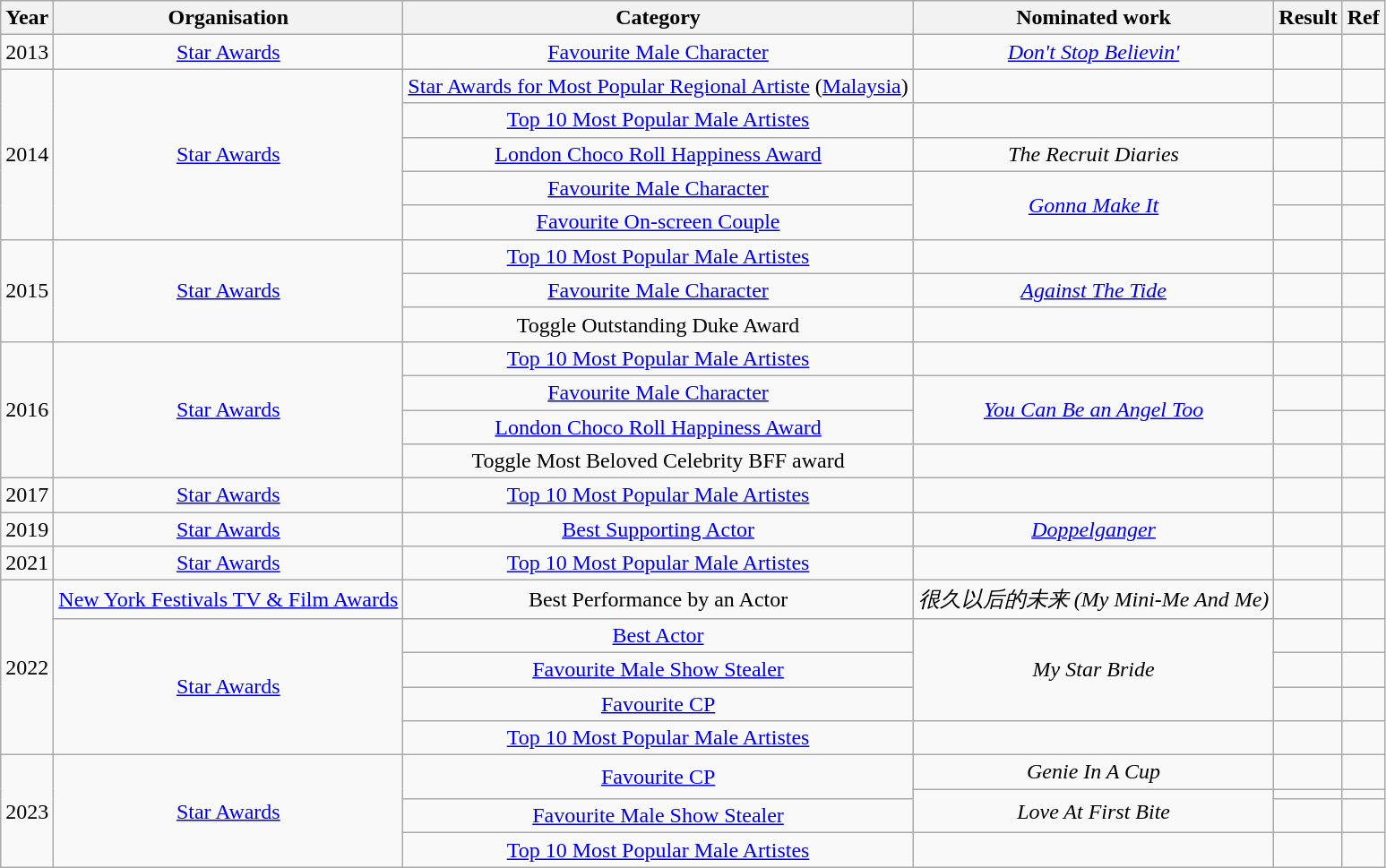<table class="wikitable sortable" style="text-align: center;">
<tr>
<th>Year</th>
<th>Organisation</th>
<th>Category</th>
<th>Nominated work</th>
<th>Result</th>
<th class="unsortable">Ref</th>
</tr>
<tr>
<td>2013</td>
<td><a href='#'>Star Awards</a></td>
<td><a href='#'>Favourite Male Character</a></td>
<td><em><a href='#'>Don't Stop Believin'</a></em> <br> </td>
<td></td>
<td></td>
</tr>
<tr>
<td rowspan="5">2014</td>
<td rowspan="5"><a href='#'>Star Awards</a></td>
<td><a href='#'>Star Awards for Most Popular Regional Artiste</a> (<a href='#'>Malaysia</a>)</td>
<td></td>
<td></td>
<td></td>
</tr>
<tr>
<td><a href='#'>Top 10 Most Popular Male Artistes</a></td>
<td></td>
<td></td>
<td></td>
</tr>
<tr>
<td><a href='#'>London Choco Roll Happiness Award</a></td>
<td><em>The Recruit Diaries</em> <br> </td>
<td></td>
<td></td>
</tr>
<tr>
<td><a href='#'>Favourite Male Character</a></td>
<td rowspan="2"><em><a href='#'>Gonna Make It</a></em> <br> </td>
<td></td>
<td></td>
</tr>
<tr>
<td><a href='#'>Favourite On-screen Couple</a> <br> </td>
<td></td>
<td></td>
</tr>
<tr>
<td rowspan="3">2015</td>
<td rowspan="3"><a href='#'>Star Awards</a></td>
<td><a href='#'>Top 10 Most Popular Male Artistes</a></td>
<td></td>
<td></td>
<td></td>
</tr>
<tr>
<td><a href='#'>Favourite Male Character</a></td>
<td><em><a href='#'>Against The Tide</a></em> <br> </td>
<td></td>
<td></td>
</tr>
<tr>
<td>Toggle Outstanding Duke Award</td>
<td></td>
<td></td>
<td></td>
</tr>
<tr>
<td rowspan="4">2016</td>
<td rowspan="4"><a href='#'>Star Awards</a></td>
<td><a href='#'>Top 10 Most Popular Male Artistes</a></td>
<td></td>
<td></td>
<td></td>
</tr>
<tr>
<td><a href='#'>Favourite Male Character</a></td>
<td rowspan="2"><em><a href='#'>You Can Be an Angel Too</a></em> <br> </td>
<td></td>
<td></td>
</tr>
<tr>
<td><a href='#'>London Choco Roll Happiness Award</a></td>
<td></td>
<td></td>
</tr>
<tr>
<td>Toggle Most Beloved Celebrity BFF award <br> </td>
<td></td>
<td></td>
<td></td>
</tr>
<tr>
<td>2017</td>
<td><a href='#'>Star Awards</a></td>
<td><a href='#'>Top 10 Most Popular Male Artistes</a></td>
<td></td>
<td></td>
<td></td>
</tr>
<tr>
<td>2019</td>
<td><a href='#'>Star Awards</a></td>
<td><a href='#'>Best Supporting Actor</a></td>
<td><em><a href='#'>Doppelganger</a> </em><br> </td>
<td></td>
<td></td>
</tr>
<tr>
<td>2021</td>
<td><a href='#'>Star Awards</a></td>
<td><a href='#'>Top 10 Most Popular Male Artistes</a></td>
<td></td>
<td></td>
<td></td>
</tr>
<tr>
<td rowspan="5">2022</td>
<td><a href='#'>New York Festivals TV & Film Awards</a></td>
<td>Best Performance by an Actor</td>
<td><em>很久以后的未来 (My Mini-Me And Me)</em></td>
<td></td>
<td></td>
</tr>
<tr>
<td rowspan="4"><a href='#'>Star Awards</a></td>
<td><a href='#'>Best Actor</a></td>
<td rowspan="3"><em>My Star Bride</em> <br> </td>
<td></td>
<td></td>
</tr>
<tr>
<td><a href='#'>Favourite Male Show Stealer</a></td>
<td></td>
<td></td>
</tr>
<tr>
<td><a href='#'>Favourite CP</a> <br> </td>
<td></td>
<td></td>
</tr>
<tr>
<td><a href='#'>Top 10 Most Popular Male Artistes</a></td>
<td></td>
<td></td>
<td></td>
</tr>
<tr>
<td rowspan="4">2023</td>
<td rowspan="4"><a href='#'>Star Awards</a></td>
<td rowspan="2"><a href='#'>Favourite CP</a> <br> </td>
<td><em>Genie In A Cup</em> </td>
<td></td>
<td></td>
</tr>
<tr>
<td rowspan="2"><em>Love At First Bite</em> </td>
<td></td>
<td></td>
</tr>
<tr>
<td><a href='#'>Favourite Male Show Stealer</a></td>
<td></td>
<td></td>
</tr>
<tr>
<td><a href='#'>Top 10 Most Popular Male Artistes</a></td>
<td></td>
<td></td>
<td></td>
</tr>
</table>
